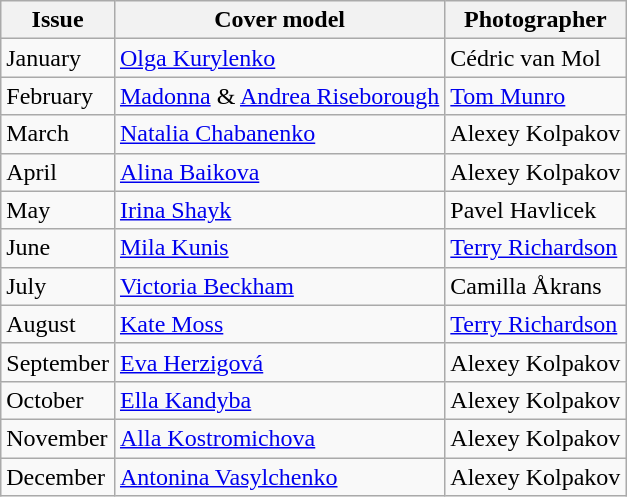<table class="sortable wikitable">
<tr>
<th>Issue</th>
<th>Cover model</th>
<th>Photographer</th>
</tr>
<tr>
<td>January</td>
<td><a href='#'>Olga Kurylenko</a></td>
<td>Cédric van Mol</td>
</tr>
<tr>
<td>February</td>
<td><a href='#'>Madonna</a> & <a href='#'>Andrea Riseborough</a></td>
<td><a href='#'>Tom Munro</a></td>
</tr>
<tr>
<td>March</td>
<td><a href='#'>Natalia Chabanenko</a></td>
<td>Alexey Kolpakov</td>
</tr>
<tr>
<td>April</td>
<td><a href='#'>Alina Baikova</a></td>
<td>Alexey Kolpakov</td>
</tr>
<tr>
<td>May</td>
<td><a href='#'>Irina Shayk</a></td>
<td>Pavel Havlicek</td>
</tr>
<tr>
<td>June</td>
<td><a href='#'>Mila Kunis</a></td>
<td><a href='#'>Terry Richardson</a></td>
</tr>
<tr>
<td>July</td>
<td><a href='#'>Victoria Beckham</a></td>
<td>Camilla Åkrans</td>
</tr>
<tr>
<td>August</td>
<td><a href='#'>Kate Moss</a></td>
<td><a href='#'>Terry Richardson</a></td>
</tr>
<tr>
<td>September</td>
<td><a href='#'>Eva Herzigová</a></td>
<td>Alexey Kolpakov</td>
</tr>
<tr>
<td>October</td>
<td><a href='#'>Ella Kandyba</a></td>
<td>Alexey Kolpakov</td>
</tr>
<tr>
<td>November</td>
<td><a href='#'>Alla Kostromichova</a></td>
<td>Alexey Kolpakov</td>
</tr>
<tr>
<td>December</td>
<td><a href='#'>Antonina Vasylchenko</a></td>
<td>Alexey Kolpakov</td>
</tr>
</table>
